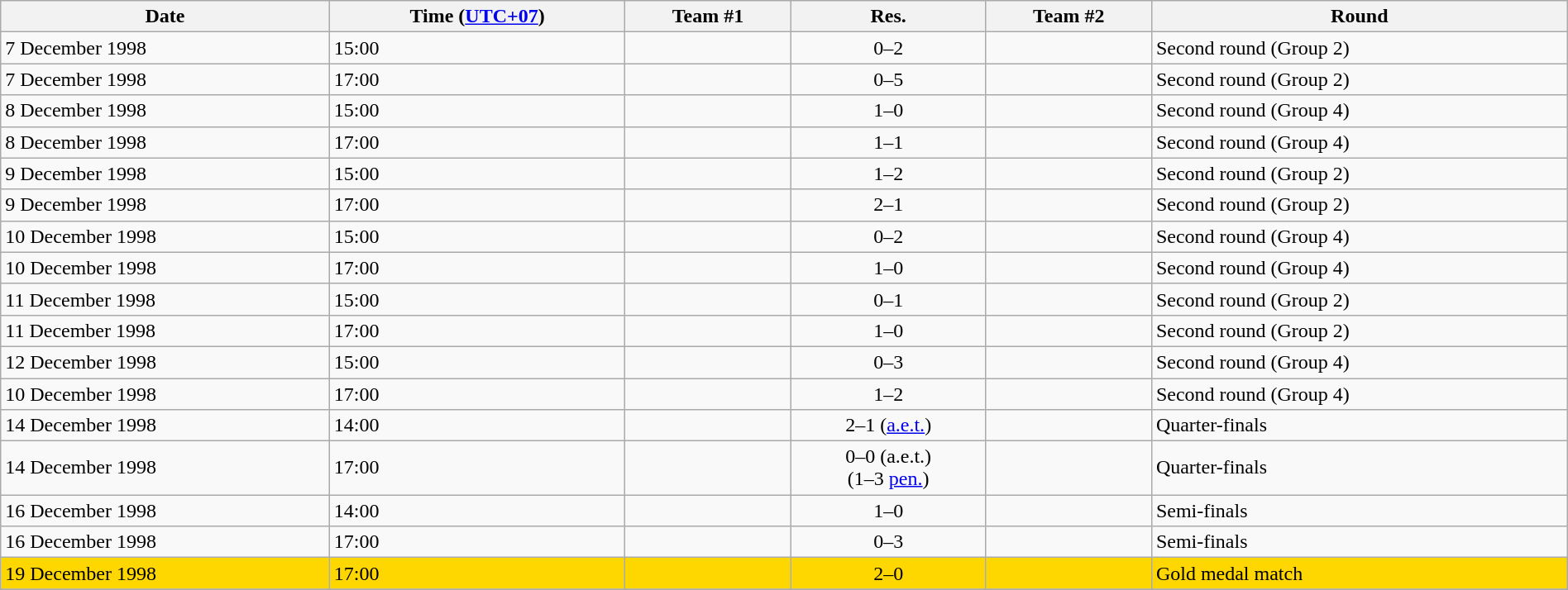<table class="wikitable" style="text-align: left;" width="100%">
<tr>
<th>Date</th>
<th>Time (<a href='#'>UTC+07</a>)</th>
<th>Team #1</th>
<th>Res.</th>
<th>Team #2</th>
<th>Round</th>
</tr>
<tr>
<td>7 December 1998</td>
<td>15:00</td>
<td></td>
<td style="text-align:center;">0–2</td>
<td></td>
<td>Second round (Group 2)</td>
</tr>
<tr>
<td>7 December 1998</td>
<td>17:00</td>
<td></td>
<td style="text-align:center;">0–5</td>
<td></td>
<td>Second round (Group 2)</td>
</tr>
<tr>
<td>8 December 1998</td>
<td>15:00</td>
<td></td>
<td style="text-align:center;">1–0</td>
<td></td>
<td>Second round (Group 4)</td>
</tr>
<tr>
<td>8 December 1998</td>
<td>17:00</td>
<td></td>
<td style="text-align:center;">1–1</td>
<td></td>
<td>Second round (Group 4)</td>
</tr>
<tr>
<td>9 December 1998</td>
<td>15:00</td>
<td></td>
<td style="text-align:center;">1–2</td>
<td></td>
<td>Second round (Group 2)</td>
</tr>
<tr>
<td>9 December 1998</td>
<td>17:00</td>
<td></td>
<td style="text-align:center;">2–1</td>
<td></td>
<td>Second round (Group 2)</td>
</tr>
<tr>
<td>10 December 1998</td>
<td>15:00</td>
<td></td>
<td style="text-align:center;">0–2</td>
<td></td>
<td>Second round (Group 4)</td>
</tr>
<tr>
<td>10 December 1998</td>
<td>17:00</td>
<td></td>
<td style="text-align:center;">1–0</td>
<td></td>
<td>Second round (Group 4)</td>
</tr>
<tr>
<td>11 December 1998</td>
<td>15:00</td>
<td></td>
<td style="text-align:center;">0–1</td>
<td></td>
<td>Second round (Group 2)</td>
</tr>
<tr>
<td>11 December 1998</td>
<td>17:00</td>
<td></td>
<td style="text-align:center;">1–0</td>
<td></td>
<td>Second round (Group 2)</td>
</tr>
<tr>
<td>12 December 1998</td>
<td>15:00</td>
<td></td>
<td style="text-align:center;">0–3</td>
<td></td>
<td>Second round (Group 4)</td>
</tr>
<tr>
<td>10 December 1998</td>
<td>17:00</td>
<td></td>
<td style="text-align:center;">1–2</td>
<td></td>
<td>Second round (Group 4)</td>
</tr>
<tr>
<td>14 December 1998</td>
<td>14:00</td>
<td></td>
<td style="text-align:center;">2–1 (<a href='#'>a.e.t.</a>)</td>
<td></td>
<td>Quarter-finals</td>
</tr>
<tr>
<td>14 December 1998</td>
<td>17:00</td>
<td></td>
<td style="text-align:center;">0–0 (a.e.t.)<br>(1–3 <a href='#'>pen.</a>)</td>
<td></td>
<td>Quarter-finals</td>
</tr>
<tr>
<td>16 December 1998</td>
<td>14:00</td>
<td></td>
<td style="text-align:center;">1–0</td>
<td></td>
<td>Semi-finals</td>
</tr>
<tr>
<td>16 December 1998</td>
<td>17:00</td>
<td></td>
<td style="text-align:center;">0–3</td>
<td></td>
<td>Semi-finals</td>
</tr>
<tr bgcolor=gold>
<td>19 December 1998</td>
<td>17:00</td>
<td></td>
<td style="text-align:center;">2–0</td>
<td></td>
<td>Gold medal match</td>
</tr>
<tr>
</tr>
</table>
